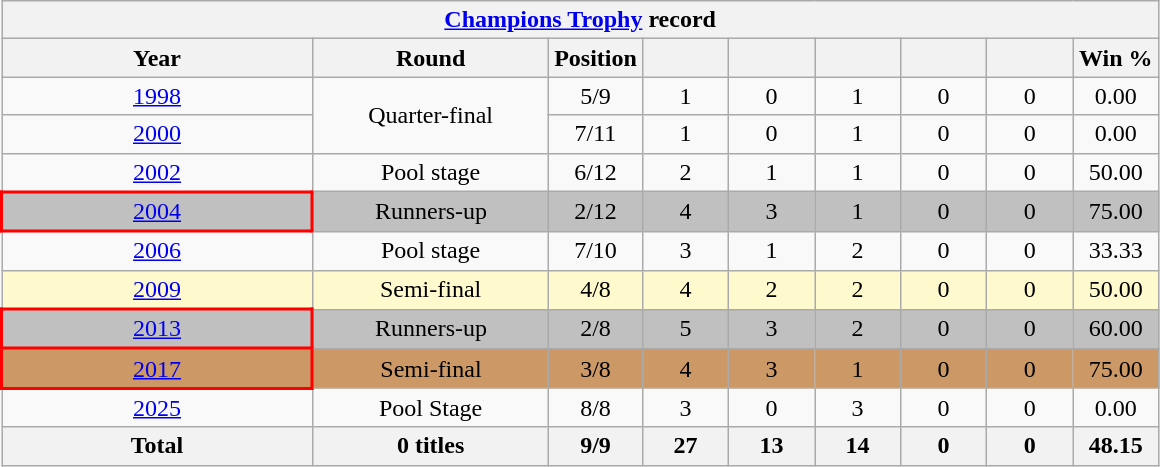<table class="wikitable" style="text-align:center">
<tr>
<th colspan=9><a href='#'>Champions Trophy</a> record</th>
</tr>
<tr>
<th width=200>Year</th>
<th width=150>Round</th>
<th width=50>Position</th>
<th width=50></th>
<th width=50></th>
<th width=50></th>
<th width=50></th>
<th width=50></th>
<th width=50>Win %</th>
</tr>
<tr>
<td> <a href='#'>1998</a></td>
<td rowspan=2>Quarter-final</td>
<td>5/9</td>
<td>1</td>
<td>0</td>
<td>1</td>
<td>0</td>
<td>0</td>
<td>0.00</td>
</tr>
<tr>
<td> <a href='#'>2000</a></td>
<td>7/11</td>
<td>1</td>
<td>0</td>
<td>1</td>
<td>0</td>
<td>0</td>
<td>0.00</td>
</tr>
<tr>
<td> <a href='#'>2002</a></td>
<td>Pool stage</td>
<td>6/12</td>
<td>2</td>
<td>1</td>
<td>1</td>
<td>0</td>
<td>0</td>
<td>50.00</td>
</tr>
<tr style="background:silver">
<td style="border:2px solid red">  <a href='#'>2004</a></td>
<td>Runners-up</td>
<td>2/12</td>
<td>4</td>
<td>3</td>
<td>1</td>
<td>0</td>
<td>0</td>
<td>75.00</td>
</tr>
<tr>
<td> <a href='#'>2006</a></td>
<td>Pool stage</td>
<td>7/10</td>
<td>3</td>
<td>1</td>
<td>2</td>
<td>0</td>
<td>0</td>
<td>33.33</td>
</tr>
<tr style="background:LemonChiffon">
<td> <a href='#'>2009</a></td>
<td>Semi-final</td>
<td>4/8</td>
<td>4</td>
<td>2</td>
<td>2</td>
<td>0</td>
<td>0</td>
<td>50.00</td>
</tr>
<tr style="background:silver">
<td style="border:2px solid red">  <a href='#'>2013</a></td>
<td>Runners-up</td>
<td>2/8</td>
<td>5</td>
<td>3</td>
<td>2</td>
<td>0</td>
<td>0</td>
<td>60.00</td>
</tr>
<tr style="background:#cc9966">
<td style="border:2px solid red">  <a href='#'>2017</a></td>
<td>Semi-final</td>
<td>3/8</td>
<td>4</td>
<td>3</td>
<td>1</td>
<td>0</td>
<td>0</td>
<td>75.00</td>
</tr>
<tr>
<td>  <a href='#'>2025</a></td>
<td>Pool Stage</td>
<td>8/8</td>
<td>3</td>
<td>0</td>
<td>3</td>
<td>0</td>
<td>0</td>
<td>0.00</td>
</tr>
<tr>
<th>Total</th>
<th>0 titles</th>
<th>9/9</th>
<th>27</th>
<th>13</th>
<th>14</th>
<th>0</th>
<th>0</th>
<th>48.15</th>
</tr>
</table>
